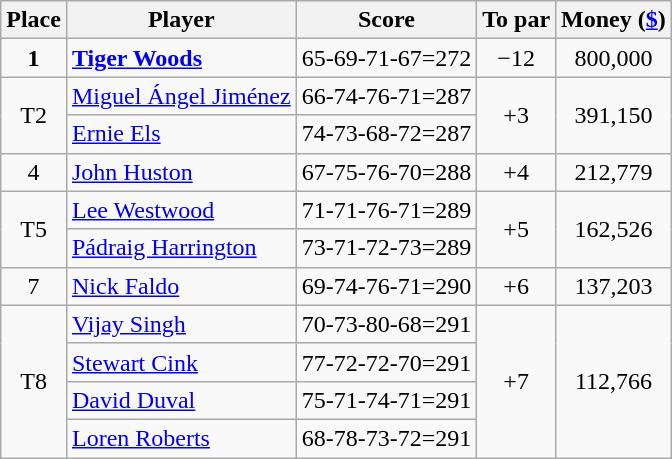<table class="wikitable">
<tr>
<th>Place</th>
<th>Player</th>
<th>Score</th>
<th>To par</th>
<th>Money (<a href='#'>$</a>)</th>
</tr>
<tr>
<td align=center><strong>1</strong></td>
<td> <strong><a href='#'>Tiger Woods</a></strong></td>
<td>65-69-71-67=272</td>
<td align=center>−12</td>
<td align=center>800,000</td>
</tr>
<tr>
<td rowspan="2" align=center>T2</td>
<td> <a href='#'>Miguel Ángel Jiménez</a></td>
<td>66-74-76-71=287</td>
<td rowspan="2" align=center>+3</td>
<td rowspan="2" align=center>391,150</td>
</tr>
<tr>
<td> <a href='#'>Ernie Els</a></td>
<td>74-73-68-72=287</td>
</tr>
<tr>
<td align=center>4</td>
<td> <a href='#'>John Huston</a></td>
<td>67-75-76-70=288</td>
<td align=center>+4</td>
<td align=center>212,779</td>
</tr>
<tr>
<td rowspan="2" align=center>T5</td>
<td> <a href='#'>Lee Westwood</a></td>
<td>71-71-76-71=289</td>
<td rowspan="2" align=center>+5</td>
<td rowspan="2" align=center>162,526</td>
</tr>
<tr>
<td> <a href='#'>Pádraig Harrington</a></td>
<td>73-71-72-73=289</td>
</tr>
<tr>
<td align=center>7</td>
<td> <a href='#'>Nick Faldo</a></td>
<td>69-74-76-71=290</td>
<td align=center>+6</td>
<td align=center>137,203</td>
</tr>
<tr>
<td rowspan="4" align=center>T8</td>
<td> <a href='#'>Vijay Singh</a></td>
<td>70-73-80-68=291</td>
<td rowspan="4" align=center>+7</td>
<td rowspan="4" align=center>112,766</td>
</tr>
<tr>
<td> <a href='#'>Stewart Cink</a></td>
<td>77-72-72-70=291</td>
</tr>
<tr>
<td> <a href='#'>David Duval</a></td>
<td>75-71-74-71=291</td>
</tr>
<tr>
<td> <a href='#'>Loren Roberts</a></td>
<td>68-78-73-72=291</td>
</tr>
</table>
